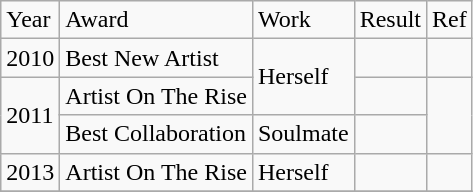<table class="wikitable">
<tr>
<td>Year</td>
<td>Award</td>
<td>Work</td>
<td>Result</td>
<td>Ref</td>
</tr>
<tr>
<td>2010</td>
<td>Best New Artist</td>
<td rowspan="2">Herself</td>
<td></td>
<td></td>
</tr>
<tr>
<td rowspan="2">2011</td>
<td>Artist On The Rise</td>
<td></td>
<td rowspan="2"></td>
</tr>
<tr>
<td>Best Collaboration</td>
<td>Soulmate</td>
<td></td>
</tr>
<tr>
<td>2013</td>
<td>Artist On The Rise</td>
<td>Herself</td>
<td></td>
<td></td>
</tr>
<tr>
</tr>
</table>
